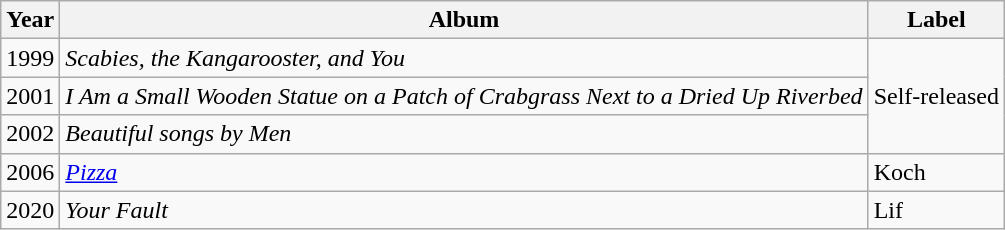<table class=wikitable>
<tr>
<th>Year</th>
<th>Album</th>
<th>Label</th>
</tr>
<tr>
<td>1999</td>
<td><em>Scabies, the Kangarooster, and You</em></td>
<td rowspan=3>Self-released</td>
</tr>
<tr>
<td>2001</td>
<td><em>I Am a Small Wooden Statue on a Patch of Crabgrass Next to a Dried Up Riverbed</em></td>
</tr>
<tr>
<td>2002</td>
<td><em>Beautiful songs by Men</em></td>
</tr>
<tr>
<td>2006</td>
<td><em><a href='#'>Pizza</a></em></td>
<td>Koch</td>
</tr>
<tr>
<td>2020</td>
<td><em>Your Fault</em></td>
<td>Lif</td>
</tr>
</table>
